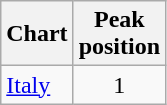<table class="wikitable sortable">
<tr>
<th align="left">Chart</th>
<th align="left">Peak<br>position</th>
</tr>
<tr>
<td align="left"><a href='#'>Italy</a></td>
<td align="center">1</td>
</tr>
</table>
